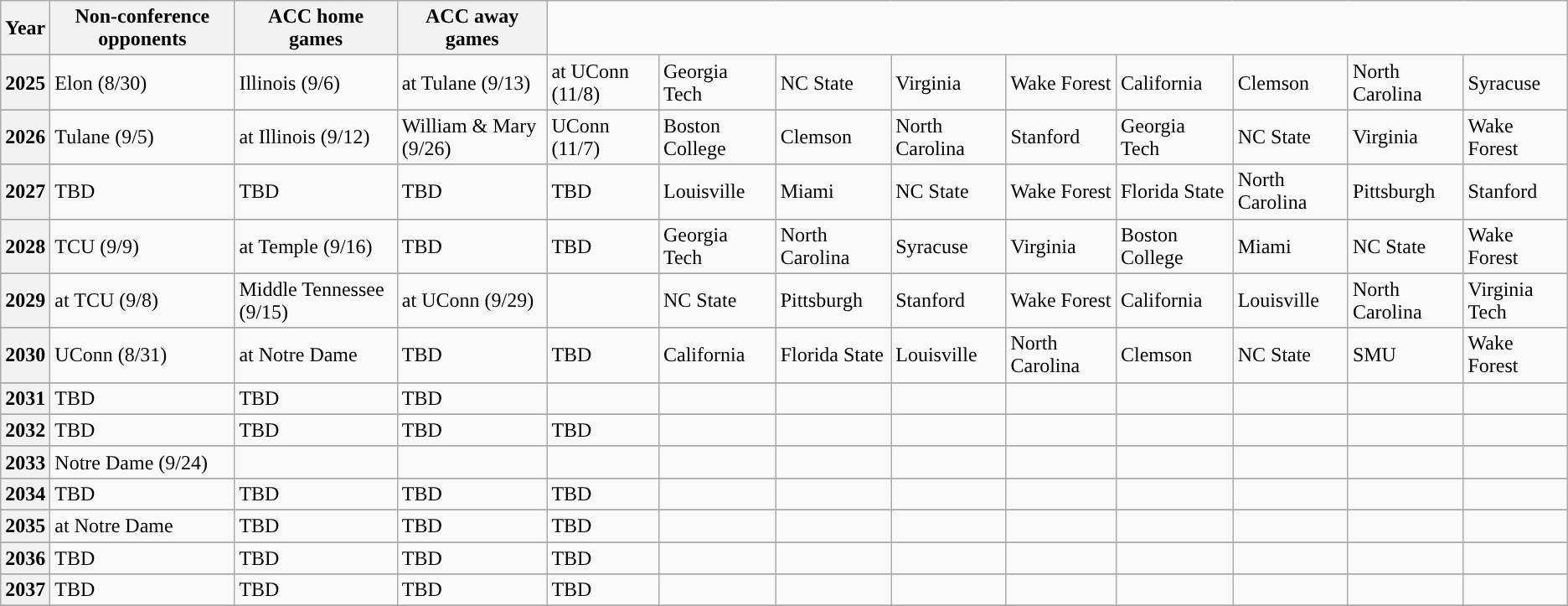<table class="wikitable">
<tr>
<th style="background:#">Year</th>
<th style="background:#">Non-conference opponents</th>
<th style="background:#">ACC home games</th>
<th style="background:#">ACC away games</th>
</tr>
<tr>
</tr>
<tr>
<th style="background:#">2025</th>
<td>Elon (8/30)</td>
<td>Illinois (9/6)</td>
<td>at Tulane (9/13)</td>
<td>at UConn (11/8)</td>
<td>Georgia Tech</td>
<td>NC State</td>
<td>Virginia</td>
<td>Wake Forest</td>
<td>California</td>
<td>Clemson</td>
<td>North Carolina</td>
<td>Syracuse</td>
</tr>
<tr>
</tr>
<tr>
<th style="background:#">2026</th>
<td>Tulane (9/5)</td>
<td>at Illinois (9/12)</td>
<td>William & Mary (9/26)</td>
<td>UConn (11/7)</td>
<td>Boston College</td>
<td>Clemson</td>
<td>North Carolina</td>
<td>Stanford</td>
<td>Georgia Tech</td>
<td>NC State</td>
<td>Virginia</td>
<td>Wake Forest</td>
</tr>
<tr>
</tr>
<tr>
<th style="background:#">2027</th>
<td>TBD</td>
<td>TBD</td>
<td>TBD</td>
<td>TBD</td>
<td>Louisville</td>
<td>Miami</td>
<td>NC State</td>
<td>Wake Forest</td>
<td>Florida State</td>
<td>North Carolina</td>
<td>Pittsburgh</td>
<td>Stanford</td>
</tr>
<tr>
</tr>
<tr>
<th style="background:#">2028</th>
<td>TCU (9/9)</td>
<td>at Temple (9/16)</td>
<td>TBD</td>
<td>TBD</td>
<td>Georgia Tech</td>
<td>North Carolina</td>
<td>Syracuse</td>
<td>Virginia</td>
<td>Boston College</td>
<td>Miami</td>
<td>NC State</td>
<td>Wake Forest</td>
</tr>
<tr>
</tr>
<tr>
<th style="background:#">2029</th>
<td>at TCU (9/8)</td>
<td>Middle Tennessee (9/15)</td>
<td>at UConn (9/29)</td>
<td></td>
<td>NC State</td>
<td>Pittsburgh</td>
<td>Stanford</td>
<td>Wake Forest</td>
<td>California</td>
<td>Louisville</td>
<td>North Carolina</td>
<td>Virginia Tech</td>
</tr>
<tr>
</tr>
<tr>
<th style="background:#">2030</th>
<td>UConn (8/31)</td>
<td>at Notre Dame</td>
<td>TBD</td>
<td>TBD</td>
<td>California</td>
<td>Florida State</td>
<td>Louisville</td>
<td>North Carolina</td>
<td>Clemson</td>
<td>NC State</td>
<td>SMU</td>
<td>Wake Forest</td>
</tr>
<tr>
</tr>
<tr>
<th style="background:#">2031</th>
<td>TBD</td>
<td>TBD</td>
<td>TBD</td>
<td></td>
<td></td>
<td></td>
<td></td>
<td></td>
<td></td>
<td></td>
<td></td>
<td></td>
</tr>
<tr>
</tr>
<tr>
<th style="background:#">2032</th>
<td>TBD</td>
<td>TBD</td>
<td>TBD</td>
<td>TBD</td>
<td></td>
<td></td>
<td></td>
<td></td>
<td></td>
<td></td>
<td></td>
<td></td>
</tr>
<tr>
</tr>
<tr>
<th style="background:#">2033</th>
<td>Notre Dame (9/24)</td>
<td></td>
<td></td>
<td></td>
<td></td>
<td></td>
<td></td>
<td></td>
<td></td>
<td></td>
<td></td>
<td></td>
</tr>
<tr>
</tr>
<tr>
<th style="background:#">2034</th>
<td>TBD</td>
<td>TBD</td>
<td>TBD</td>
<td>TBD</td>
<td></td>
<td></td>
<td></td>
<td></td>
<td></td>
<td></td>
<td></td>
<td></td>
</tr>
<tr>
</tr>
<tr>
<th style="background:#">2035</th>
<td>at Notre Dame</td>
<td>TBD</td>
<td>TBD</td>
<td>TBD</td>
<td></td>
<td></td>
<td></td>
<td></td>
<td></td>
<td></td>
<td></td>
<td></td>
</tr>
<tr>
</tr>
<tr>
<th style="background:#">2036</th>
<td>TBD</td>
<td>TBD</td>
<td>TBD</td>
<td>TBD</td>
<td></td>
<td></td>
<td></td>
<td></td>
<td></td>
<td></td>
<td></td>
<td></td>
</tr>
<tr>
</tr>
<tr>
<th style="background:#">2037</th>
<td>TBD</td>
<td>TBD</td>
<td>TBD</td>
<td>TBD</td>
<td></td>
<td></td>
<td></td>
<td></td>
<td></td>
<td></td>
<td></td>
<td></td>
</tr>
<tr>
</tr>
</table>
